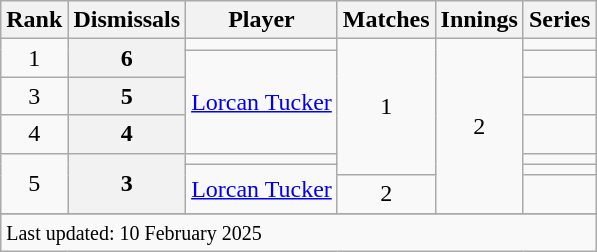<table class="wikitable plainrowheaders sortable">
<tr>
<th scope=col>Rank</th>
<th scope=col>Dismissals</th>
<th scope=col>Player</th>
<th scope=col>Matches</th>
<th scope=col>Innings</th>
<th scope=col>Series</th>
</tr>
<tr>
<td align=center rowspan=2>1</td>
<th scope=row style="text-align:center;" rowspan=2>6</th>
<td></td>
<td align=center rowspan=6>1</td>
<td align=center rowspan=7>2</td>
<td></td>
</tr>
<tr>
<td rowspan=3><a href='#'>Lorcan Tucker</a></td>
<td></td>
</tr>
<tr>
<td align=center>3</td>
<th scope=row style="text-align:center;">5</th>
<td></td>
</tr>
<tr>
<td align=center>4</td>
<th scope=row style="text-align:center;">4</th>
<td></td>
</tr>
<tr>
<td align=center rowspan=3>5</td>
<th scope=row style="text-align:center;" rowspan=3>3</th>
<td></td>
<td></td>
</tr>
<tr>
<td rowspan=2><a href='#'>Lorcan Tucker</a></td>
<td></td>
</tr>
<tr>
<td align=center>2</td>
<td></td>
</tr>
<tr>
</tr>
<tr class=sortbottom>
<td colspan=6><small>Last updated: 10 February 2025</small></td>
</tr>
</table>
